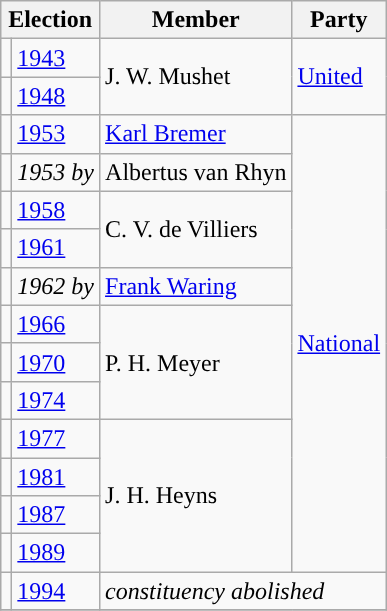<table class="wikitable">
<tr>
<th colspan="2">Election</th>
<th>Member</th>
<th>Party</th>
</tr>
<tr>
<td style="background-color: "></td>
<td><a href='#'>1943</a></td>
<td rowspan="2">J. W. Mushet</td>
<td rowspan="2"><a href='#'>United</a></td>
</tr>
<tr>
<td style="background-color: "></td>
<td><a href='#'>1948</a></td>
</tr>
<tr>
<td style="background-color: "></td>
<td><a href='#'>1953</a></td>
<td><a href='#'>Karl Bremer</a></td>
<td rowspan="12"><a href='#'>National</a></td>
</tr>
<tr>
<td style="background-color: "></td>
<td><em>1953 by</em></td>
<td>Albertus van Rhyn</td>
</tr>
<tr>
<td style="background-color: "></td>
<td><a href='#'>1958</a></td>
<td rowspan="2">C. V. de Villiers</td>
</tr>
<tr>
<td style="background-color: "></td>
<td><a href='#'>1961</a></td>
</tr>
<tr>
<td style="background-color: "></td>
<td><em>1962 by</em></td>
<td><a href='#'>Frank Waring</a></td>
</tr>
<tr>
<td style="background-color: "></td>
<td><a href='#'>1966</a></td>
<td rowspan="3">P. H. Meyer</td>
</tr>
<tr>
<td style="background-color: "></td>
<td><a href='#'>1970</a></td>
</tr>
<tr>
<td style="background-color: "></td>
<td><a href='#'>1974</a></td>
</tr>
<tr>
<td style="background-color: "></td>
<td><a href='#'>1977</a></td>
<td rowspan="4">J. H. Heyns</td>
</tr>
<tr>
<td style="background-color: "></td>
<td><a href='#'>1981</a></td>
</tr>
<tr>
<td style="background-color: "></td>
<td><a href='#'>1987</a></td>
</tr>
<tr>
<td style="background-color: "></td>
<td><a href='#'>1989</a></td>
</tr>
<tr>
<td style="background-color: "></td>
<td><a href='#'>1994</a></td>
<td colspan="2"><em>constituency abolished</em></td>
</tr>
<tr>
</tr>
</table>
